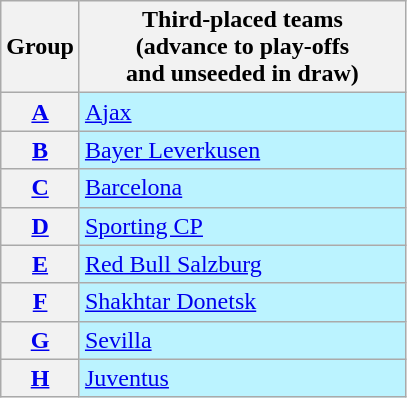<table class="wikitable">
<tr>
<th>Group</th>
<th width=210>Third-placed teams<br>(advance to  play-offs<br>and unseeded in draw)</th>
</tr>
<tr>
<th><a href='#'>A</a></th>
<td bgcolor=#BBF3FF> <a href='#'>Ajax</a></td>
</tr>
<tr>
<th><a href='#'>B</a></th>
<td bgcolor=#BBF3FF> <a href='#'>Bayer Leverkusen</a></td>
</tr>
<tr>
<th><a href='#'>C</a></th>
<td bgcolor=#BBF3FF> <a href='#'>Barcelona</a></td>
</tr>
<tr>
<th><a href='#'>D</a></th>
<td bgcolor=#BBF3FF> <a href='#'>Sporting CP</a></td>
</tr>
<tr>
<th><a href='#'>E</a></th>
<td bgcolor=#BBF3FF> <a href='#'>Red Bull Salzburg</a></td>
</tr>
<tr>
<th><a href='#'>F</a></th>
<td bgcolor=#BBF3FF> <a href='#'>Shakhtar Donetsk</a></td>
</tr>
<tr>
<th><a href='#'>G</a></th>
<td bgcolor=#BBF3FF> <a href='#'>Sevilla</a></td>
</tr>
<tr>
<th><a href='#'>H</a></th>
<td bgcolor=#BBF3FF> <a href='#'>Juventus</a></td>
</tr>
</table>
